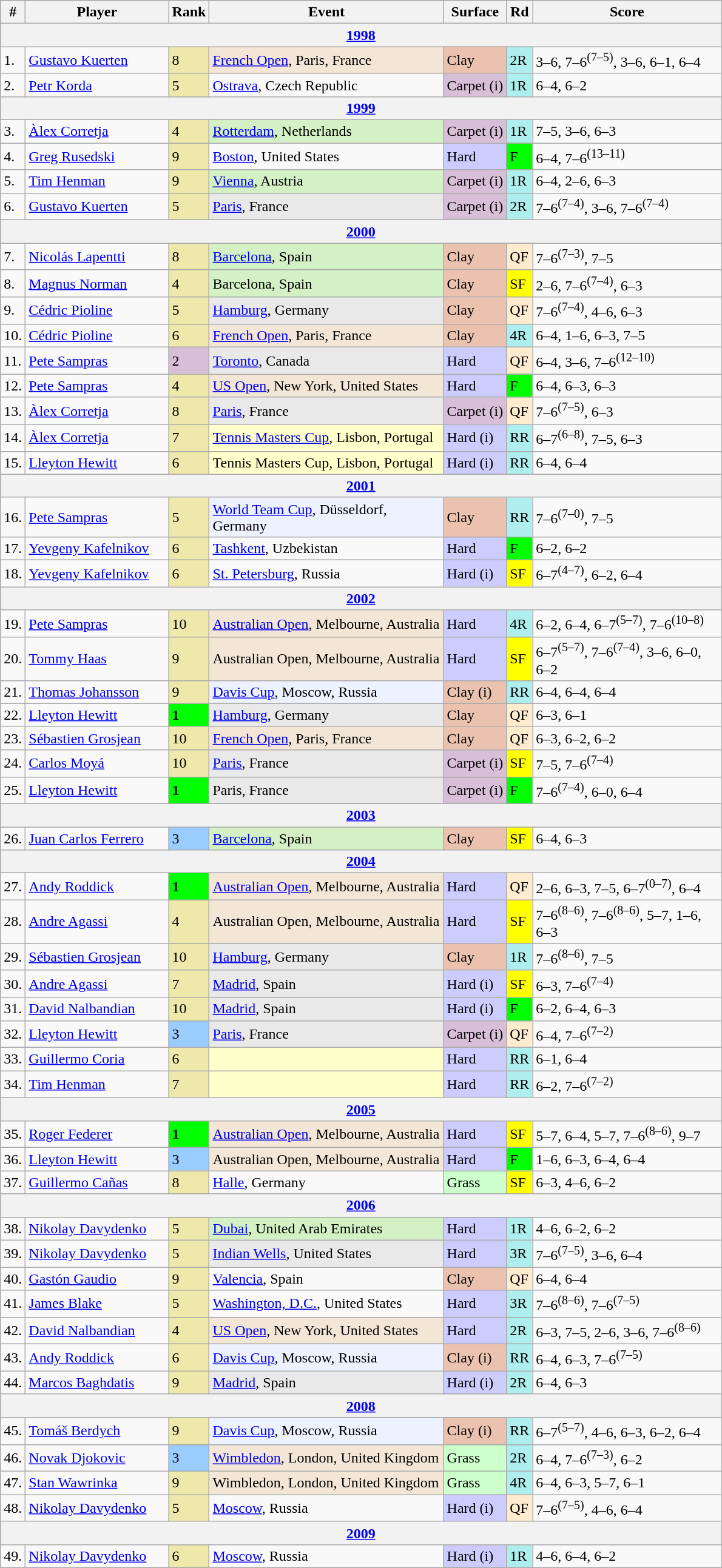<table class="wikitable sortable">
<tr>
<th>#</th>
<th width=150>Player</th>
<th>Rank</th>
<th width=250>Event</th>
<th>Surface</th>
<th>Rd</th>
<th width=200>Score</th>
</tr>
<tr>
<th colspan=7><a href='#'>1998</a></th>
</tr>
<tr>
<td>1.</td>
<td> <a href='#'>Gustavo Kuerten</a></td>
<td bgcolor=EEE8AA>8</td>
<td bgcolor=f3e6d7><a href='#'>French Open</a>, Paris, France</td>
<td bgcolor=#ebc2af>Clay</td>
<td bgcolor=afeeee>2R</td>
<td>3–6, 7–6<sup>(7–5)</sup>, 3–6, 6–1, 6–4</td>
</tr>
<tr>
<td>2.</td>
<td> <a href='#'>Petr Korda</a></td>
<td bgcolor=EEE8AA>5</td>
<td><a href='#'>Ostrava</a>, Czech Republic</td>
<td bgcolor=thistle>Carpet (i)</td>
<td bgcolor=afeeee>1R</td>
<td>6–4, 6–2</td>
</tr>
<tr>
<th colspan=7><a href='#'>1999</a></th>
</tr>
<tr>
<td>3.</td>
<td> <a href='#'>Àlex Corretja</a></td>
<td bgcolor=EEE8AA>4</td>
<td bgcolor=d4f1c5><a href='#'>Rotterdam</a>, Netherlands</td>
<td bgcolor=thistle>Carpet (i)</td>
<td bgcolor=afeeee>1R</td>
<td>7–5, 3–6, 6–3</td>
</tr>
<tr>
<td>4.</td>
<td> <a href='#'>Greg Rusedski</a></td>
<td bgcolor=EEE8AA>9</td>
<td><a href='#'>Boston</a>, United States</td>
<td bgcolor=CCCCFF>Hard</td>
<td bgcolor=lime>F</td>
<td>6–4, 7–6<sup>(13–11)</sup></td>
</tr>
<tr>
<td>5.</td>
<td> <a href='#'>Tim Henman</a></td>
<td bgcolor=EEE8AA>9</td>
<td bgcolor=d4f1c5><a href='#'>Vienna</a>, Austria</td>
<td bgcolor=thistle>Carpet (i)</td>
<td bgcolor=afeeee>1R</td>
<td>6–4, 2–6, 6–3</td>
</tr>
<tr>
<td>6.</td>
<td> <a href='#'>Gustavo Kuerten</a></td>
<td bgcolor=EEE8AA>5</td>
<td bgcolor=e9e9e9><a href='#'>Paris</a>, France</td>
<td bgcolor=thistle>Carpet (i)</td>
<td bgcolor=afeeee>2R</td>
<td>7–6<sup>(7–4)</sup>, 3–6, 7–6<sup>(7–4)</sup></td>
</tr>
<tr>
<th colspan=7><a href='#'>2000</a></th>
</tr>
<tr>
<td>7.</td>
<td> <a href='#'>Nicolás Lapentti</a></td>
<td bgcolor=EEE8AA>8</td>
<td bgcolor=d4f1c5><a href='#'>Barcelona</a>, Spain</td>
<td bgcolor=#ebc2af>Clay</td>
<td bgcolor=ffebcd>QF</td>
<td>7–6<sup>(7–3)</sup>, 7–5</td>
</tr>
<tr>
<td>8.</td>
<td> <a href='#'>Magnus Norman</a></td>
<td bgcolor=EEE8AA>4</td>
<td bgcolor=d4f1c5>Barcelona, Spain</td>
<td bgcolor=#ebc2af>Clay</td>
<td bgcolor=yellow>SF</td>
<td>2–6, 7–6<sup>(7–4)</sup>, 6–3</td>
</tr>
<tr>
<td>9.</td>
<td> <a href='#'>Cédric Pioline</a></td>
<td bgcolor=EEE8AA>5</td>
<td bgcolor=e9e9e9><a href='#'>Hamburg</a>, Germany</td>
<td bgcolor=#ebc2af>Clay</td>
<td bgcolor=ffebcd>QF</td>
<td>7–6<sup>(7–4)</sup>, 4–6, 6–3</td>
</tr>
<tr>
<td>10.</td>
<td> <a href='#'>Cédric Pioline</a></td>
<td bgcolor=EEE8AA>6</td>
<td bgcolor=f3e6d7><a href='#'>French Open</a>, Paris, France</td>
<td bgcolor=#ebc2af>Clay</td>
<td bgcolor=afeeee>4R</td>
<td>6–4, 1–6, 6–3, 7–5</td>
</tr>
<tr>
<td>11.</td>
<td> <a href='#'>Pete Sampras</a></td>
<td bgcolor=thistle>2</td>
<td bgcolor=e9e9e9><a href='#'>Toronto</a>, Canada</td>
<td bgcolor=CCCCFF>Hard</td>
<td bgcolor=ffebcd>QF</td>
<td>6–4, 3–6, 7–6<sup>(12–10)</sup></td>
</tr>
<tr>
<td>12.</td>
<td> <a href='#'>Pete Sampras</a></td>
<td bgcolor=EEE8AA>4</td>
<td bgcolor=f3e6d7><a href='#'>US Open</a>, New York, United States</td>
<td bgcolor=CCCCFF>Hard</td>
<td bgcolor=lime>F</td>
<td>6–4, 6–3, 6–3</td>
</tr>
<tr>
<td>13.</td>
<td> <a href='#'>Àlex Corretja</a></td>
<td bgcolor=EEE8AA>8</td>
<td bgcolor=e9e9e9><a href='#'>Paris</a>, France</td>
<td bgcolor=thistle>Carpet (i)</td>
<td bgcolor=ffebcd>QF</td>
<td>7–6<sup>(7–5)</sup>, 6–3</td>
</tr>
<tr>
<td>14.</td>
<td> <a href='#'>Àlex Corretja</a></td>
<td bgcolor=EEE8AA>7</td>
<td bgcolor=ffffcc><a href='#'>Tennis Masters Cup</a>, Lisbon, Portugal</td>
<td bgcolor=CCCCFF>Hard (i)</td>
<td bgcolor=afeeee>RR</td>
<td>6–7<sup>(6–8)</sup>, 7–5, 6–3</td>
</tr>
<tr>
<td>15.</td>
<td> <a href='#'>Lleyton Hewitt</a></td>
<td bgcolor=EEE8AA>6</td>
<td bgcolor=ffffcc>Tennis Masters Cup, Lisbon, Portugal</td>
<td bgcolor=CCCCFF>Hard (i)</td>
<td bgcolor=afeeee>RR</td>
<td>6–4, 6–4</td>
</tr>
<tr>
<th colspan=7><a href='#'>2001</a></th>
</tr>
<tr>
<td>16.</td>
<td> <a href='#'>Pete Sampras</a></td>
<td bgcolor=EEE8AA>5</td>
<td bgcolor=ECF2FF><a href='#'>World Team Cup</a>, Düsseldorf, Germany</td>
<td bgcolor=#ebc2af>Clay</td>
<td bgcolor=afeeee>RR</td>
<td>7–6<sup>(7–0)</sup>, 7–5</td>
</tr>
<tr>
<td>17.</td>
<td> <a href='#'>Yevgeny Kafelnikov</a></td>
<td bgcolor=EEE8AA>6</td>
<td><a href='#'>Tashkent</a>, Uzbekistan</td>
<td bgcolor=CCCCFF>Hard</td>
<td bgcolor=lime>F</td>
<td>6–2, 6–2</td>
</tr>
<tr>
<td>18.</td>
<td> <a href='#'>Yevgeny Kafelnikov</a></td>
<td bgcolor=EEE8AA>6</td>
<td><a href='#'>St. Petersburg</a>, Russia</td>
<td bgcolor=CCCCFF>Hard (i)</td>
<td bgcolor=yellow>SF</td>
<td>6–7<sup>(4–7)</sup>, 6–2, 6–4</td>
</tr>
<tr>
<th colspan=7><a href='#'>2002</a></th>
</tr>
<tr>
<td>19.</td>
<td> <a href='#'>Pete Sampras</a></td>
<td bgcolor=EEE8AA>10</td>
<td bgcolor=f3e6d7><a href='#'>Australian Open</a>, Melbourne, Australia</td>
<td bgcolor=CCCCFF>Hard</td>
<td bgcolor=afeeee>4R</td>
<td>6–2, 6–4, 6–7<sup>(5–7)</sup>, 7–6<sup>(10–8)</sup></td>
</tr>
<tr>
<td>20.</td>
<td> <a href='#'>Tommy Haas</a></td>
<td bgcolor=EEE8AA>9</td>
<td bgcolor=f3e6d7>Australian Open, Melbourne, Australia</td>
<td bgcolor=CCCCFF>Hard</td>
<td bgcolor=yellow>SF</td>
<td>6–7<sup>(5–7)</sup>, 7–6<sup>(7–4)</sup>, 3–6, 6–0, 6–2</td>
</tr>
<tr>
<td>21.</td>
<td> <a href='#'>Thomas Johansson</a></td>
<td bgcolor=EEE8AA>9</td>
<td bgcolor=ECF2FF><a href='#'>Davis Cup</a>, Moscow, Russia</td>
<td bgcolor=#ebc2af>Clay (i)</td>
<td bgcolor=afeeee>RR</td>
<td>6–4, 6–4, 6–4</td>
</tr>
<tr>
<td>22.</td>
<td> <a href='#'>Lleyton Hewitt</a></td>
<td bgcolor=lime><strong>1</strong></td>
<td bgcolor=e9e9e9><a href='#'>Hamburg</a>, Germany</td>
<td bgcolor=#ebc2af>Clay</td>
<td bgcolor=ffebcd>QF</td>
<td>6–3, 6–1</td>
</tr>
<tr>
<td>23.</td>
<td> <a href='#'>Sébastien Grosjean</a></td>
<td bgcolor=EEE8AA>10</td>
<td bgcolor=f3e6d7><a href='#'>French Open</a>, Paris, France</td>
<td bgcolor=#ebc2af>Clay</td>
<td bgcolor=ffebcd>QF</td>
<td>6–3, 6–2, 6–2</td>
</tr>
<tr>
<td>24.</td>
<td> <a href='#'>Carlos Moyá</a></td>
<td bgcolor=EEE8AA>10</td>
<td bgcolor=e9e9e9><a href='#'>Paris</a>, France</td>
<td bgcolor=thistle>Carpet (i)</td>
<td bgcolor=yellow>SF</td>
<td>7–5, 7–6<sup>(7–4)</sup></td>
</tr>
<tr>
<td>25.</td>
<td> <a href='#'>Lleyton Hewitt</a></td>
<td bgcolor=lime><strong>1</strong></td>
<td bgcolor=e9e9e9>Paris, France</td>
<td bgcolor=thistle>Carpet (i)</td>
<td bgcolor=lime>F</td>
<td>7–6<sup>(7–4)</sup>, 6–0, 6–4</td>
</tr>
<tr>
<th colspan=7><a href='#'>2003</a></th>
</tr>
<tr>
<td>26.</td>
<td> <a href='#'>Juan Carlos Ferrero</a></td>
<td bgcolor=99ccff>3</td>
<td bgcolor=d4f1c5><a href='#'>Barcelona</a>, Spain</td>
<td bgcolor=#ebc2af>Clay</td>
<td bgcolor=yellow>SF</td>
<td>6–4, 6–3</td>
</tr>
<tr>
<th colspan=7><a href='#'>2004</a></th>
</tr>
<tr>
<td>27.</td>
<td> <a href='#'>Andy Roddick</a></td>
<td bgcolor=lime><strong>1</strong></td>
<td bgcolor=f3e6d7><a href='#'>Australian Open</a>, Melbourne, Australia</td>
<td bgcolor=CCCCFF>Hard</td>
<td bgcolor=ffebcd>QF</td>
<td>2–6, 6–3, 7–5, 6–7<sup>(0–7)</sup>, 6–4</td>
</tr>
<tr>
<td>28.</td>
<td> <a href='#'>Andre Agassi</a></td>
<td bgcolor=EEE8AA>4</td>
<td bgcolor=f3e6d7>Australian Open, Melbourne, Australia</td>
<td bgcolor=CCCCFF>Hard</td>
<td bgcolor=yellow>SF</td>
<td>7–6<sup>(8–6)</sup>, 7–6<sup>(8–6)</sup>, 5–7, 1–6, 6–3</td>
</tr>
<tr>
<td>29.</td>
<td> <a href='#'>Sébastien Grosjean</a></td>
<td bgcolor=EEE8AA>10</td>
<td bgcolor=e9e9e9><a href='#'>Hamburg</a>, Germany</td>
<td bgcolor=#ebc2af>Clay</td>
<td bgcolor=afeeee>1R</td>
<td>7–6<sup>(8–6)</sup>, 7–5</td>
</tr>
<tr>
<td>30.</td>
<td> <a href='#'>Andre Agassi</a></td>
<td bgcolor=EEE8AA>7</td>
<td bgcolor=e9e9e9><a href='#'>Madrid</a>, Spain</td>
<td bgcolor=CCCCFF>Hard (i)</td>
<td bgcolor=yellow>SF</td>
<td>6–3, 7–6<sup>(7–4)</sup></td>
</tr>
<tr>
<td>31.</td>
<td> <a href='#'>David Nalbandian</a></td>
<td bgcolor=EEE8AA>10</td>
<td bgcolor=e9e9e9><a href='#'>Madrid</a>, Spain</td>
<td bgcolor=CCCCFF>Hard (i)</td>
<td bgcolor=lime>F</td>
<td>6–2, 6–4, 6–3</td>
</tr>
<tr>
<td>32.</td>
<td> <a href='#'>Lleyton Hewitt</a></td>
<td bgcolor=99ccff>3</td>
<td bgcolor=e9e9e9><a href='#'>Paris</a>, France</td>
<td bgcolor=thistle>Carpet (i)</td>
<td bgcolor=ffebcd>QF</td>
<td>6–4, 7–6<sup>(7–2)</sup></td>
</tr>
<tr>
<td>33.</td>
<td> <a href='#'>Guillermo Coria</a></td>
<td bgcolor=EEE8AA>6</td>
<td bgcolor=ffffcc></td>
<td bgcolor=CCCCFF>Hard</td>
<td bgcolor=afeeee>RR</td>
<td>6–1, 6–4</td>
</tr>
<tr>
<td>34.</td>
<td> <a href='#'>Tim Henman</a></td>
<td bgcolor=EEE8AA>7</td>
<td bgcolor=ffffcc></td>
<td bgcolor=CCCCFF>Hard</td>
<td bgcolor=afeeee>RR</td>
<td>6–2, 7–6<sup>(7–2)</sup></td>
</tr>
<tr>
<th colspan=7><a href='#'>2005</a></th>
</tr>
<tr>
<td>35.</td>
<td> <a href='#'>Roger Federer</a></td>
<td bgcolor=lime><strong>1</strong></td>
<td bgcolor=f3e6d7><a href='#'>Australian Open</a>, Melbourne, Australia</td>
<td bgcolor=CCCCFF>Hard</td>
<td bgcolor=yellow>SF</td>
<td>5–7, 6–4, 5–7, 7–6<sup>(8–6)</sup>, 9–7</td>
</tr>
<tr>
<td>36.</td>
<td> <a href='#'>Lleyton Hewitt</a></td>
<td bgcolor=99ccff>3</td>
<td bgcolor=f3e6d7>Australian Open, Melbourne, Australia</td>
<td bgcolor=CCCCFF>Hard</td>
<td bgcolor=lime>F</td>
<td>1–6, 6–3, 6–4, 6–4</td>
</tr>
<tr>
<td>37.</td>
<td> <a href='#'>Guillermo Cañas</a></td>
<td bgcolor=EEE8AA>8</td>
<td><a href='#'>Halle</a>, Germany</td>
<td bgcolor=#cfc>Grass</td>
<td bgcolor=yellow>SF</td>
<td>6–3, 4–6, 6–2</td>
</tr>
<tr>
<th colspan=7><a href='#'>2006</a></th>
</tr>
<tr>
<td>38.</td>
<td> <a href='#'>Nikolay Davydenko</a></td>
<td bgcolor=EEE8AA>5</td>
<td bgcolor=d4f1c5><a href='#'>Dubai</a>, United Arab Emirates</td>
<td bgcolor=CCCCFF>Hard</td>
<td bgcolor=afeeee>1R</td>
<td>4–6, 6–2, 6–2</td>
</tr>
<tr>
<td>39.</td>
<td> <a href='#'>Nikolay Davydenko</a></td>
<td bgcolor=EEE8AA>5</td>
<td bgcolor=e9e9e9><a href='#'>Indian Wells</a>, United States</td>
<td bgcolor=CCCCFF>Hard</td>
<td bgcolor=afeeee>3R</td>
<td>7–6<sup>(7–5)</sup>, 3–6, 6–4</td>
</tr>
<tr>
<td>40.</td>
<td> <a href='#'>Gastón Gaudio</a></td>
<td bgcolor=EEE8AA>9</td>
<td><a href='#'>Valencia</a>, Spain</td>
<td bgcolor=#ebc2af>Clay</td>
<td bgcolor=ffebcd>QF</td>
<td>6–4, 6–4</td>
</tr>
<tr>
<td>41.</td>
<td> <a href='#'>James Blake</a></td>
<td bgcolor=EEE8AA>5</td>
<td><a href='#'>Washington, D.C.</a>, United States</td>
<td bgcolor=CCCCFF>Hard</td>
<td bgcolor=afeeee>3R</td>
<td>7–6<sup>(8–6)</sup>, 7–6<sup>(7–5)</sup></td>
</tr>
<tr>
<td>42.</td>
<td> <a href='#'>David Nalbandian</a></td>
<td bgcolor=EEE8AA>4</td>
<td bgcolor=f3e6d7><a href='#'>US Open</a>, New York, United States</td>
<td bgcolor=CCCCFF>Hard</td>
<td bgcolor=afeeee>2R</td>
<td>6–3, 7–5, 2–6, 3–6, 7–6<sup>(8–6)</sup></td>
</tr>
<tr>
<td>43.</td>
<td> <a href='#'>Andy Roddick</a></td>
<td bgcolor=EEE8AA>6</td>
<td bgcolor=ECF2FF><a href='#'>Davis Cup</a>, Moscow, Russia</td>
<td bgcolor=#ebc2af>Clay (i)</td>
<td bgcolor=afeeee>RR</td>
<td>6–4, 6–3, 7–6<sup>(7–5)</sup></td>
</tr>
<tr>
<td>44.</td>
<td> <a href='#'>Marcos Baghdatis</a></td>
<td bgcolor=EEE8AA>9</td>
<td bgcolor=e9e9e9><a href='#'>Madrid</a>, Spain</td>
<td bgcolor=CCCCFF>Hard (i)</td>
<td bgcolor=afeeee>2R</td>
<td>6–4, 6–3</td>
</tr>
<tr>
<th colspan=7><a href='#'>2008</a></th>
</tr>
<tr>
<td>45.</td>
<td> <a href='#'>Tomáš Berdych</a></td>
<td bgcolor=EEE8AA>9</td>
<td bgcolor=ECF2FF><a href='#'>Davis Cup</a>, Moscow, Russia</td>
<td bgcolor=#ebc2af>Clay (i)</td>
<td bgcolor=afeeee>RR</td>
<td>6–7<sup>(5–7)</sup>, 4–6, 6–3, 6–2, 6–4</td>
</tr>
<tr>
<td>46.</td>
<td> <a href='#'>Novak Djokovic</a></td>
<td bgcolor=99ccff>3</td>
<td bgcolor=f3e6d7><a href='#'>Wimbledon</a>, London, United Kingdom</td>
<td bgcolor=#cfc>Grass</td>
<td bgcolor=afeeee>2R</td>
<td>6–4, 7–6<sup>(7–3)</sup>, 6–2</td>
</tr>
<tr>
<td>47.</td>
<td> <a href='#'>Stan Wawrinka</a></td>
<td bgcolor=EEE8AA>9</td>
<td bgcolor=f3e6d7>Wimbledon, London, United Kingdom</td>
<td bgcolor=#cfc>Grass</td>
<td bgcolor=afeeee>4R</td>
<td>6–4, 6–3, 5–7, 6–1</td>
</tr>
<tr>
<td>48.</td>
<td> <a href='#'>Nikolay Davydenko</a></td>
<td bgcolor=EEE8AA>5</td>
<td><a href='#'>Moscow</a>, Russia</td>
<td bgcolor=CCCCFF>Hard (i)</td>
<td bgcolor=ffebcd>QF</td>
<td>7–6<sup>(7–5)</sup>, 4–6, 6–4</td>
</tr>
<tr>
<th colspan=7><a href='#'>2009</a></th>
</tr>
<tr>
<td>49.</td>
<td> <a href='#'>Nikolay Davydenko</a></td>
<td bgcolor=EEE8AA>6</td>
<td><a href='#'>Moscow</a>, Russia</td>
<td bgcolor=CCCCFF>Hard (i)</td>
<td bgcolor=afeeee>1R</td>
<td>4–6, 6–4, 6–2</td>
</tr>
</table>
